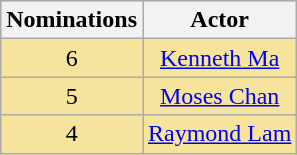<table class="wikitable" rowspan=2 style="text-align: center; background: #f6e39c">
<tr>
<th scope="col" width="55">Nominations</th>
<th scope="col" align="center">Actor</th>
</tr>
<tr>
<td rowspan=1 style="text-align:center;">6</td>
<td><a href='#'>Kenneth Ma</a></td>
</tr>
<tr>
<td rowspan=1 style="text-align:center;">5</td>
<td><a href='#'>Moses Chan</a></td>
</tr>
<tr>
<td rowspan=1 style="text-align:center;">4</td>
<td><a href='#'>Raymond Lam</a></td>
</tr>
</table>
